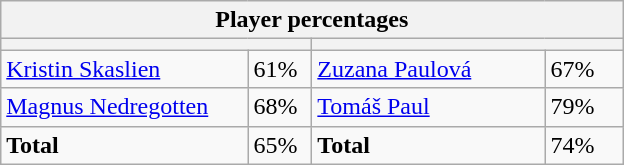<table class="wikitable">
<tr>
<th colspan=4 width=400>Player percentages</th>
</tr>
<tr>
<th colspan=2 width=200 style="white-space:nowrap;"></th>
<th colspan=2 width=200 style="white-space:nowrap;"></th>
</tr>
<tr>
<td><a href='#'>Kristin Skaslien</a></td>
<td>61%</td>
<td><a href='#'>Zuzana Paulová</a></td>
<td>67%</td>
</tr>
<tr>
<td><a href='#'>Magnus Nedregotten</a></td>
<td>68%</td>
<td><a href='#'>Tomáš Paul</a></td>
<td>79%</td>
</tr>
<tr>
<td><strong>Total</strong></td>
<td>65%</td>
<td><strong>Total</strong></td>
<td>74%</td>
</tr>
</table>
